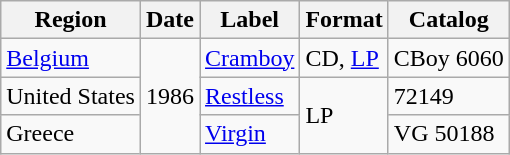<table class="wikitable">
<tr>
<th>Region</th>
<th>Date</th>
<th>Label</th>
<th>Format</th>
<th>Catalog</th>
</tr>
<tr>
<td><a href='#'>Belgium</a></td>
<td rowspan="3">1986</td>
<td><a href='#'>Cramboy</a></td>
<td>CD, <a href='#'>LP</a></td>
<td>CBoy 6060</td>
</tr>
<tr>
<td>United States</td>
<td><a href='#'>Restless</a></td>
<td rowspan="2">LP</td>
<td>72149</td>
</tr>
<tr>
<td>Greece</td>
<td><a href='#'>Virgin</a></td>
<td>VG 50188</td>
</tr>
</table>
